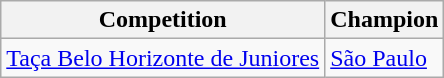<table class="wikitable">
<tr>
<th>Competition</th>
<th>Champion</th>
</tr>
<tr>
<td><a href='#'>Taça Belo Horizonte de Juniores</a></td>
<td><a href='#'>São Paulo</a></td>
</tr>
</table>
